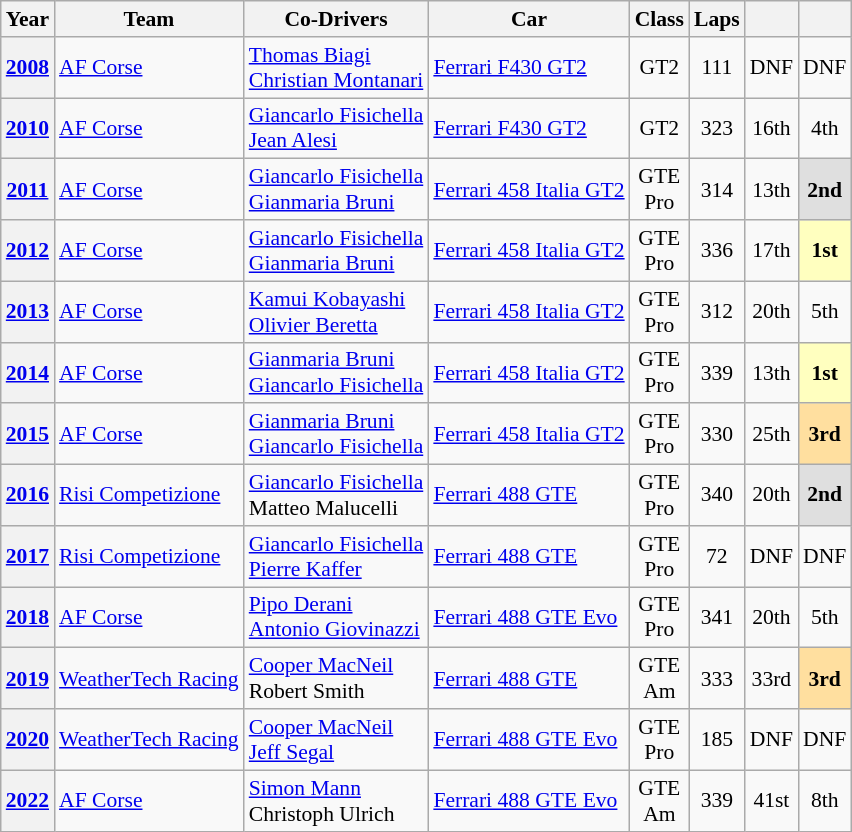<table class="wikitable" style="text-align:center; font-size:90%">
<tr>
<th>Year</th>
<th>Team</th>
<th>Co-Drivers</th>
<th>Car</th>
<th>Class</th>
<th>Laps</th>
<th></th>
<th></th>
</tr>
<tr>
<th><a href='#'>2008</a></th>
<td align="left"> <a href='#'>AF Corse</a></td>
<td align="left"> <a href='#'>Thomas Biagi</a><br> <a href='#'>Christian Montanari</a></td>
<td align="left"><a href='#'>Ferrari F430 GT2</a></td>
<td>GT2</td>
<td>111</td>
<td>DNF</td>
<td>DNF</td>
</tr>
<tr>
<th><a href='#'>2010</a></th>
<td align="left"> <a href='#'>AF Corse</a></td>
<td align="left"> <a href='#'>Giancarlo Fisichella</a><br> <a href='#'>Jean Alesi</a></td>
<td align="left"><a href='#'>Ferrari F430 GT2</a></td>
<td>GT2</td>
<td>323</td>
<td>16th</td>
<td>4th</td>
</tr>
<tr>
<th><a href='#'>2011</a></th>
<td align="left"> <a href='#'>AF Corse</a></td>
<td align="left"> <a href='#'>Giancarlo Fisichella</a><br> <a href='#'>Gianmaria Bruni</a></td>
<td align="left"><a href='#'>Ferrari 458 Italia GT2</a></td>
<td>GTE<br>Pro</td>
<td>314</td>
<td>13th</td>
<td style="background:#DFDFDF;"><strong>2nd</strong></td>
</tr>
<tr>
<th><a href='#'>2012</a></th>
<td align="left"> <a href='#'>AF Corse</a></td>
<td align="left"> <a href='#'>Giancarlo Fisichella</a><br> <a href='#'>Gianmaria Bruni</a></td>
<td align="left"><a href='#'>Ferrari 458 Italia GT2</a></td>
<td>GTE<br>Pro</td>
<td>336</td>
<td>17th</td>
<td style="background:#FFFFBF;"><strong>1st</strong></td>
</tr>
<tr>
<th><a href='#'>2013</a></th>
<td align="left"> <a href='#'>AF Corse</a></td>
<td align="left"> <a href='#'>Kamui Kobayashi</a><br> <a href='#'>Olivier Beretta</a></td>
<td align="left"><a href='#'>Ferrari 458 Italia GT2</a></td>
<td>GTE<br>Pro</td>
<td>312</td>
<td>20th</td>
<td>5th</td>
</tr>
<tr>
<th><a href='#'>2014</a></th>
<td align="left" nowrap> <a href='#'>AF Corse</a></td>
<td align="left" nowrap> <a href='#'>Gianmaria Bruni</a><br> <a href='#'>Giancarlo Fisichella</a></td>
<td align="left" nowrap><a href='#'>Ferrari 458 Italia GT2</a></td>
<td>GTE<br>Pro</td>
<td>339</td>
<td>13th</td>
<td style="background:#FFFFBF;"><strong>1st</strong></td>
</tr>
<tr>
<th><a href='#'>2015</a></th>
<td align="left"> <a href='#'>AF Corse</a></td>
<td align="left"> <a href='#'>Gianmaria Bruni</a><br> <a href='#'>Giancarlo Fisichella</a></td>
<td align="left"><a href='#'>Ferrari 458 Italia GT2</a></td>
<td>GTE<br>Pro</td>
<td>330</td>
<td>25th</td>
<td style="background:#FFDF9F;"><strong>3rd</strong></td>
</tr>
<tr>
<th><a href='#'>2016</a></th>
<td align="left"> <a href='#'>Risi Competizione</a></td>
<td align="left"> <a href='#'>Giancarlo Fisichella</a><br> Matteo Malucelli</td>
<td align="left"><a href='#'>Ferrari 488 GTE</a></td>
<td>GTE<br>Pro</td>
<td>340</td>
<td>20th</td>
<td style="background:#DFDFDF;"><strong>2nd</strong></td>
</tr>
<tr>
<th><a href='#'>2017</a></th>
<td align="left"> <a href='#'>Risi Competizione</a></td>
<td align="left"> <a href='#'>Giancarlo Fisichella</a><br> <a href='#'>Pierre Kaffer</a></td>
<td align="left"><a href='#'>Ferrari 488 GTE</a></td>
<td>GTE<br>Pro</td>
<td>72</td>
<td>DNF</td>
<td>DNF</td>
</tr>
<tr>
<th><a href='#'>2018</a></th>
<td align="left"> <a href='#'>AF Corse</a></td>
<td align="left"> <a href='#'>Pipo Derani</a><br> <a href='#'>Antonio Giovinazzi</a></td>
<td align="left"><a href='#'>Ferrari 488 GTE Evo</a></td>
<td>GTE<br>Pro</td>
<td>341</td>
<td>20th</td>
<td>5th</td>
</tr>
<tr>
<th><a href='#'>2019</a></th>
<td align="left" nowrap> <a href='#'>WeatherTech Racing</a></td>
<td align="left"> <a href='#'>Cooper MacNeil</a><br> Robert Smith</td>
<td align="left"><a href='#'>Ferrari 488 GTE</a></td>
<td>GTE<br>Am</td>
<td>333</td>
<td>33rd</td>
<td style="background:#FFDF9F;"><strong>3rd</strong></td>
</tr>
<tr>
<th><a href='#'>2020</a></th>
<td align="left"> <a href='#'>WeatherTech Racing</a></td>
<td align="left"> <a href='#'>Cooper MacNeil</a><br> <a href='#'>Jeff Segal</a></td>
<td align="left"><a href='#'>Ferrari 488 GTE Evo</a></td>
<td>GTE<br>Pro</td>
<td>185</td>
<td>DNF</td>
<td>DNF</td>
</tr>
<tr>
<th><a href='#'>2022</a></th>
<td align="left"> <a href='#'>AF Corse</a></td>
<td align="left"> <a href='#'>Simon Mann</a><br> Christoph Ulrich</td>
<td align="left"><a href='#'>Ferrari 488 GTE Evo</a></td>
<td>GTE<br>Am</td>
<td>339</td>
<td>41st</td>
<td>8th</td>
</tr>
</table>
